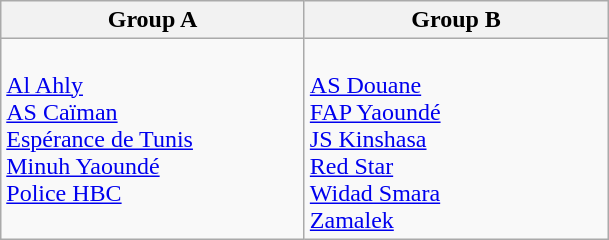<table class="wikitable">
<tr>
<th width=195px>Group A</th>
<th width=195px>Group B</th>
</tr>
<tr>
<td valign=top><br> <a href='#'>Al Ahly</a><br>
 <a href='#'>AS Caïman</a><br>
 <a href='#'>Espérance de Tunis</a><br>
 <a href='#'>Minuh Yaoundé</a><br>
 <a href='#'>Police HBC</a></td>
<td valign=top><br> <a href='#'>AS Douane</a><br>
 <a href='#'>FAP Yaoundé</a><br>
 <a href='#'>JS Kinshasa</a><br>
 <a href='#'>Red Star</a><br>
 <a href='#'>Widad Smara</a><br>
 <a href='#'>Zamalek</a></td>
</tr>
</table>
